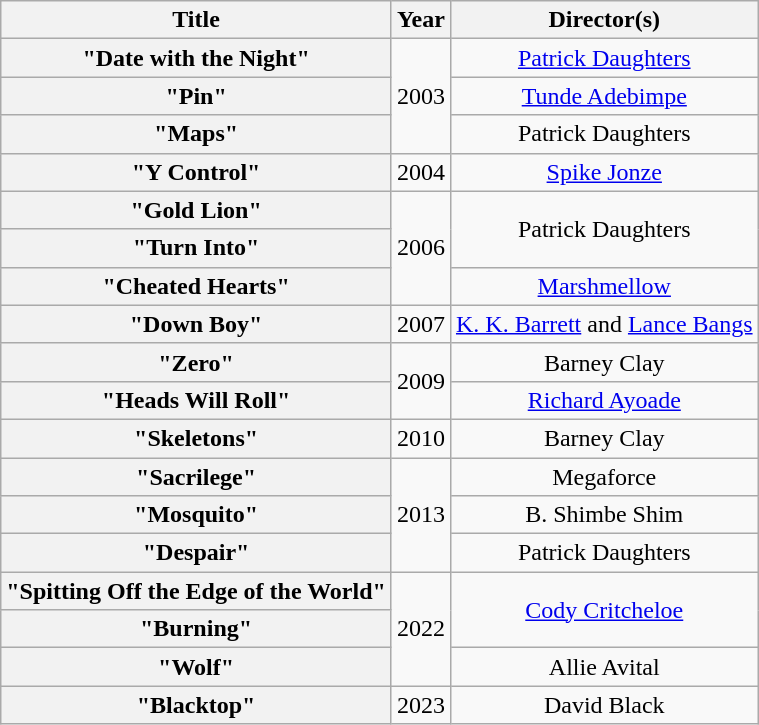<table class="wikitable plainrowheaders" style="text-align:center;">
<tr>
<th scope="col">Title</th>
<th scope="col">Year</th>
<th scope="col">Director(s)</th>
</tr>
<tr>
<th scope="row">"Date with the Night"</th>
<td rowspan="3">2003</td>
<td ! scope="row"><a href='#'>Patrick Daughters</a></td>
</tr>
<tr>
<th scope="row">"Pin"</th>
<td><a href='#'>Tunde Adebimpe</a></td>
</tr>
<tr>
<th scope="row">"Maps"</th>
<td>Patrick Daughters</td>
</tr>
<tr>
<th scope="row">"Y Control"</th>
<td>2004</td>
<td><a href='#'>Spike Jonze</a></td>
</tr>
<tr>
<th scope="row">"Gold Lion"</th>
<td rowspan="3">2006</td>
<td rowspan="2">Patrick Daughters</td>
</tr>
<tr>
<th scope="row">"Turn Into"</th>
</tr>
<tr>
<th scope="row">"Cheated Hearts"</th>
<td><a href='#'>Marshmellow</a></td>
</tr>
<tr>
<th scope="row">"Down Boy"</th>
<td>2007</td>
<td><a href='#'>K. K. Barrett</a> and <a href='#'>Lance Bangs</a></td>
</tr>
<tr>
<th scope="row">"Zero"</th>
<td rowspan="2">2009</td>
<td>Barney Clay</td>
</tr>
<tr>
<th scope="row">"Heads Will Roll"</th>
<td><a href='#'>Richard Ayoade</a></td>
</tr>
<tr>
<th scope="row">"Skeletons"</th>
<td>2010</td>
<td>Barney Clay</td>
</tr>
<tr>
<th scope="row">"Sacrilege"</th>
<td rowspan="3">2013</td>
<td>Megaforce</td>
</tr>
<tr>
<th scope="row">"Mosquito"</th>
<td>B. Shimbe Shim</td>
</tr>
<tr>
<th scope="row">"Despair"</th>
<td>Patrick Daughters</td>
</tr>
<tr>
<th scope="row">"Spitting Off the Edge of the World"<br></th>
<td rowspan="3">2022</td>
<td rowspan="2"><a href='#'>Cody Critcheloe</a></td>
</tr>
<tr>
<th scope="row">"Burning"</th>
</tr>
<tr>
<th scope="row">"Wolf"</th>
<td>Allie Avital</td>
</tr>
<tr>
<th scope="row">"Blacktop"</th>
<td>2023</td>
<td>David Black</td>
</tr>
</table>
